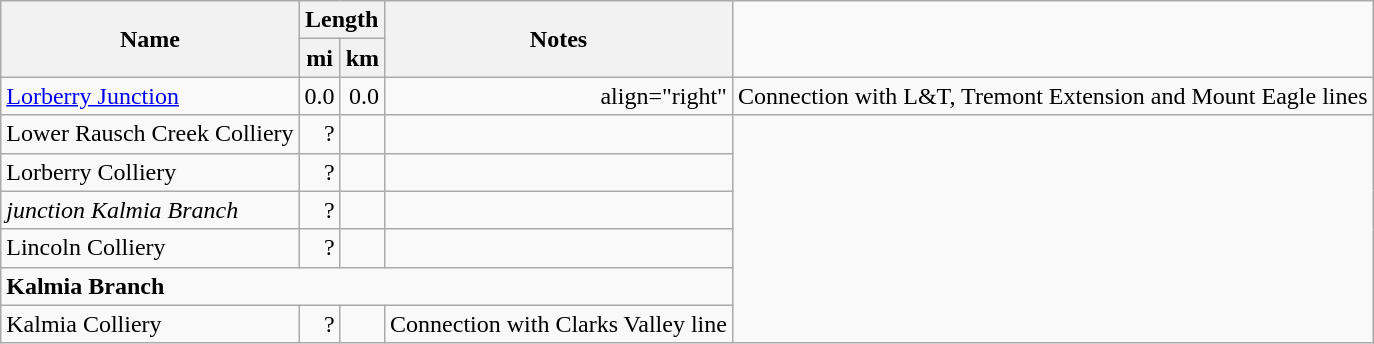<table class="wikitable" style="text-align:right">
<tr>
<th rowspan=2>Name</th>
<th colspan=2>Length</th>
<th rowspan=2>Notes</th>
</tr>
<tr>
<th>mi</th>
<th>km</th>
</tr>
<tr>
<td align="left"><a href='#'>Lorberry Junction</a></td>
<td>0.0</td>
<td>0.0</td>
<td>align="right"</td>
<td>Connection with L&T, Tremont Extension and Mount Eagle lines</td>
</tr>
<tr>
<td align="left">Lower Rausch Creek Colliery</td>
<td>?</td>
<td></td>
<td></td>
</tr>
<tr>
<td align="left">Lorberry Colliery</td>
<td>?</td>
<td></td>
<td></td>
</tr>
<tr>
<td align="left"><em>junction Kalmia Branch</em></td>
<td>?</td>
<td></td>
<td></td>
</tr>
<tr>
<td align="left">Lincoln Colliery</td>
<td>?</td>
<td></td>
<td></td>
</tr>
<tr>
<td colspan="4" align="left"><strong>Kalmia Branch</strong></td>
</tr>
<tr>
<td align="left">Kalmia Colliery</td>
<td>?</td>
<td></td>
<td align="left">Connection with Clarks Valley line</td>
</tr>
</table>
